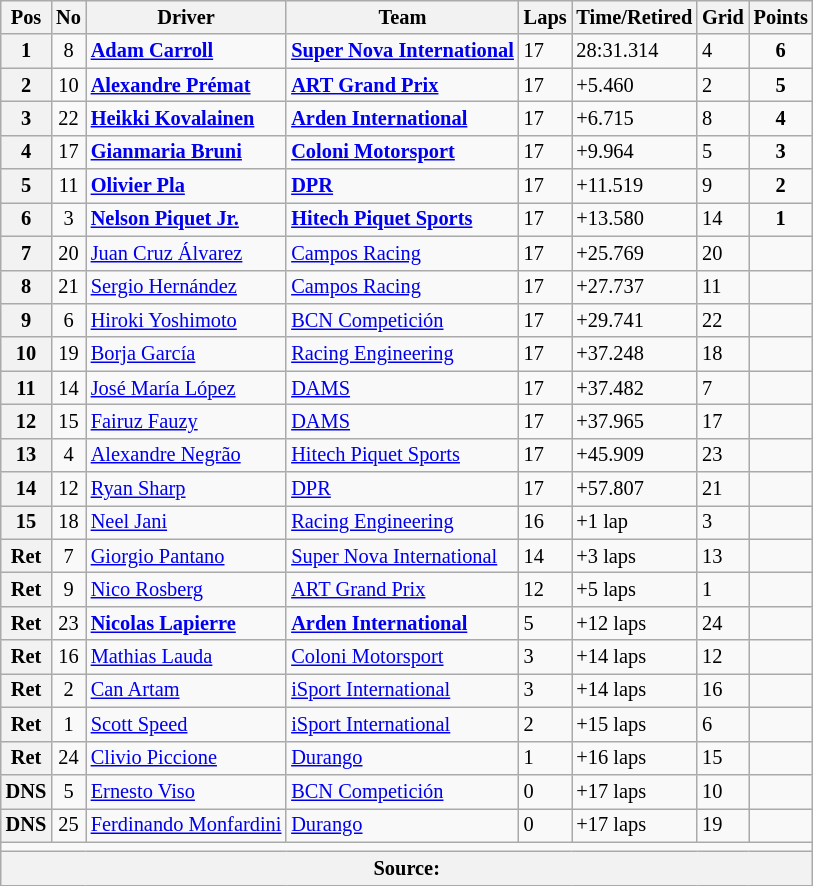<table class="wikitable" style="font-size:85%">
<tr>
<th>Pos</th>
<th>No</th>
<th>Driver</th>
<th>Team</th>
<th>Laps</th>
<th>Time/Retired</th>
<th>Grid</th>
<th>Points</th>
</tr>
<tr>
<th>1</th>
<td align="center">8</td>
<td> <strong><a href='#'>Adam Carroll</a></strong></td>
<td><strong><a href='#'>Super Nova International</a></strong></td>
<td>17</td>
<td>28:31.314</td>
<td>4</td>
<td align="center"><strong>6</strong></td>
</tr>
<tr>
<th>2</th>
<td align="center">10</td>
<td> <strong><a href='#'>Alexandre Prémat</a></strong></td>
<td><strong><a href='#'>ART Grand Prix</a></strong></td>
<td>17</td>
<td>+5.460</td>
<td>2</td>
<td align="center"><strong>5</strong></td>
</tr>
<tr>
<th>3</th>
<td align="center">22</td>
<td> <strong><a href='#'>Heikki Kovalainen</a></strong></td>
<td><strong><a href='#'>Arden International</a></strong></td>
<td>17</td>
<td>+6.715</td>
<td>8</td>
<td align="center"><strong>4</strong></td>
</tr>
<tr>
<th>4</th>
<td align="center">17</td>
<td> <strong><a href='#'>Gianmaria Bruni</a></strong></td>
<td><strong><a href='#'>Coloni Motorsport</a></strong></td>
<td>17</td>
<td>+9.964</td>
<td>5</td>
<td align="center"><strong>3</strong></td>
</tr>
<tr>
<th>5</th>
<td align="center">11</td>
<td> <strong><a href='#'>Olivier Pla</a></strong></td>
<td><strong><a href='#'>DPR</a></strong></td>
<td>17</td>
<td>+11.519</td>
<td>9</td>
<td align="center"><strong>2</strong></td>
</tr>
<tr>
<th>6</th>
<td align="center">3</td>
<td> <strong><a href='#'>Nelson Piquet Jr.</a></strong></td>
<td><strong><a href='#'>Hitech Piquet Sports</a></strong></td>
<td>17</td>
<td>+13.580</td>
<td>14</td>
<td align="center"><strong>1</strong></td>
</tr>
<tr>
<th>7</th>
<td align="center">20</td>
<td> <a href='#'>Juan Cruz Álvarez</a></td>
<td><a href='#'>Campos Racing</a></td>
<td>17</td>
<td>+25.769</td>
<td>20</td>
<td></td>
</tr>
<tr>
<th>8</th>
<td align="center">21</td>
<td> <a href='#'>Sergio Hernández</a></td>
<td><a href='#'>Campos Racing</a></td>
<td>17</td>
<td>+27.737</td>
<td>11</td>
<td></td>
</tr>
<tr>
<th>9</th>
<td align="center">6</td>
<td> <a href='#'>Hiroki Yoshimoto</a></td>
<td><a href='#'>BCN Competición</a></td>
<td>17</td>
<td>+29.741</td>
<td>22</td>
<td></td>
</tr>
<tr>
<th>10</th>
<td align="center">19</td>
<td> <a href='#'>Borja García</a></td>
<td><a href='#'>Racing Engineering</a></td>
<td>17</td>
<td>+37.248</td>
<td>18</td>
<td></td>
</tr>
<tr>
<th>11</th>
<td align="center">14</td>
<td> <a href='#'>José María López</a></td>
<td><a href='#'>DAMS</a></td>
<td>17</td>
<td>+37.482</td>
<td>7</td>
<td></td>
</tr>
<tr>
<th>12</th>
<td align="center">15</td>
<td> <a href='#'>Fairuz Fauzy</a></td>
<td><a href='#'>DAMS</a></td>
<td>17</td>
<td>+37.965</td>
<td>17</td>
<td></td>
</tr>
<tr>
<th>13</th>
<td align="center">4</td>
<td> <a href='#'>Alexandre Negrão</a></td>
<td><a href='#'>Hitech Piquet Sports</a></td>
<td>17</td>
<td>+45.909</td>
<td>23</td>
<td></td>
</tr>
<tr>
<th>14</th>
<td align="center">12</td>
<td> <a href='#'>Ryan Sharp</a></td>
<td><a href='#'>DPR</a></td>
<td>17</td>
<td>+57.807</td>
<td>21</td>
<td></td>
</tr>
<tr>
<th>15</th>
<td align="center">18</td>
<td> <a href='#'>Neel Jani</a></td>
<td><a href='#'>Racing Engineering</a></td>
<td>16</td>
<td>+1 lap</td>
<td>3</td>
<td></td>
</tr>
<tr>
<th>Ret</th>
<td align="center">7</td>
<td> <a href='#'>Giorgio Pantano</a></td>
<td><a href='#'>Super Nova International</a></td>
<td>14</td>
<td>+3 laps</td>
<td>13</td>
<td></td>
</tr>
<tr>
<th>Ret</th>
<td align="center">9</td>
<td> <a href='#'>Nico Rosberg</a></td>
<td><a href='#'>ART Grand Prix</a></td>
<td>12</td>
<td>+5 laps</td>
<td>1</td>
<td></td>
</tr>
<tr>
<th>Ret</th>
<td align="center">23</td>
<td> <strong><a href='#'>Nicolas Lapierre</a></strong></td>
<td><strong><a href='#'>Arden International</a></strong></td>
<td>5</td>
<td>+12 laps</td>
<td>24</td>
<td align="center"><strong></strong></td>
</tr>
<tr>
<th>Ret</th>
<td align="center">16</td>
<td> <a href='#'>Mathias Lauda</a></td>
<td><a href='#'>Coloni Motorsport</a></td>
<td>3</td>
<td>+14 laps</td>
<td>12</td>
<td></td>
</tr>
<tr>
<th>Ret</th>
<td align="center">2</td>
<td> <a href='#'>Can Artam</a></td>
<td><a href='#'>iSport International</a></td>
<td>3</td>
<td>+14 laps</td>
<td>16</td>
<td></td>
</tr>
<tr>
<th>Ret</th>
<td align="center">1</td>
<td> <a href='#'>Scott Speed</a></td>
<td><a href='#'>iSport International</a></td>
<td>2</td>
<td>+15 laps</td>
<td>6</td>
<td></td>
</tr>
<tr>
<th>Ret</th>
<td align="center">24</td>
<td> <a href='#'>Clivio Piccione</a></td>
<td><a href='#'>Durango</a></td>
<td>1</td>
<td>+16 laps</td>
<td>15</td>
<td></td>
</tr>
<tr>
<th>DNS</th>
<td align="center">5</td>
<td> <a href='#'>Ernesto Viso</a></td>
<td><a href='#'>BCN Competición</a></td>
<td>0</td>
<td>+17 laps</td>
<td>10</td>
<td></td>
</tr>
<tr>
<th>DNS</th>
<td align="center">25</td>
<td> <a href='#'>Ferdinando Monfardini</a></td>
<td><a href='#'>Durango</a></td>
<td>0</td>
<td>+17 laps</td>
<td>19</td>
<td></td>
</tr>
<tr>
<td colspan=8></td>
</tr>
<tr>
<th colspan="8">Source:</th>
</tr>
</table>
